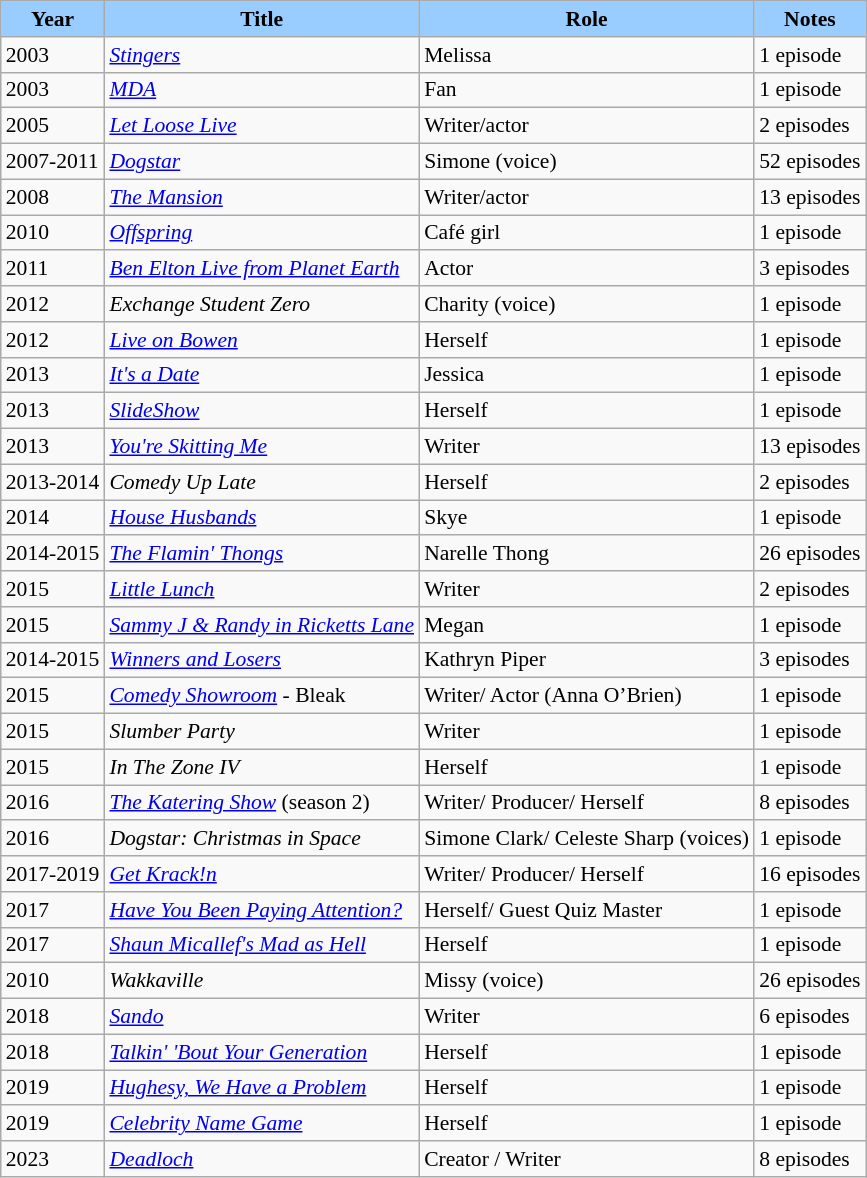<table class="wikitable" style="font-size:90%;">
<tr>
<th style="background: #9cf;">Year</th>
<th style="background: #9cf;">Title</th>
<th style="background: #9cf;">Role</th>
<th style="background: #9cf;">Notes</th>
</tr>
<tr>
<td>2003</td>
<td><em><a href='#'>Stingers</a></em></td>
<td>Melissa</td>
<td>1 episode</td>
</tr>
<tr>
<td>2003</td>
<td><em><a href='#'>MDA</a></em></td>
<td>Fan</td>
<td>1 episode</td>
</tr>
<tr>
<td>2005</td>
<td><em><a href='#'>Let Loose Live</a></em></td>
<td>Writer/actor</td>
<td>2 episodes</td>
</tr>
<tr>
<td>2007-2011</td>
<td><em><a href='#'> Dogstar</a></em></td>
<td>Simone (voice)</td>
<td>52 episodes</td>
</tr>
<tr>
<td>2008</td>
<td><em><a href='#'> The Mansion</a></em></td>
<td>Writer/actor</td>
<td>13 episodes</td>
</tr>
<tr>
<td>2010</td>
<td><em><a href='#'> Offspring</a></em></td>
<td>Café girl</td>
<td>1 episode</td>
</tr>
<tr>
<td>2011</td>
<td><em><a href='#'>Ben Elton Live from Planet Earth</a></em></td>
<td>Actor</td>
<td>3 episodes</td>
</tr>
<tr>
<td>2012</td>
<td><em>Exchange Student Zero</em></td>
<td>Charity (voice)</td>
<td>1 episode</td>
</tr>
<tr>
<td>2012</td>
<td><em><a href='#'>Live on Bowen</a></em></td>
<td>Herself</td>
<td>1 episode</td>
</tr>
<tr>
<td>2013</td>
<td><em><a href='#'>It's a Date</a></em></td>
<td>Jessica</td>
<td>1 episode</td>
</tr>
<tr>
<td>2013</td>
<td><em><a href='#'> SlideShow</a></em></td>
<td>Herself</td>
<td>1 episode</td>
</tr>
<tr>
<td>2013</td>
<td><em><a href='#'>You're Skitting Me</a></em></td>
<td>Writer</td>
<td>13 episodes</td>
</tr>
<tr>
<td>2013-2014</td>
<td><em>Comedy Up Late</em></td>
<td>Herself</td>
<td>2 episodes</td>
</tr>
<tr>
<td>2014</td>
<td><em><a href='#'>House Husbands</a></em></td>
<td>Skye</td>
<td>1 episode</td>
</tr>
<tr>
<td>2014-2015</td>
<td><em><a href='#'>The Flamin' Thongs</a></em></td>
<td>Narelle Thong</td>
<td>26 episodes</td>
</tr>
<tr>
<td>2015</td>
<td><em><a href='#'> Little Lunch</a></em></td>
<td>Writer</td>
<td>2 episodes</td>
</tr>
<tr>
<td>2015</td>
<td><em><a href='#'>Sammy J & Randy in Ricketts Lane</a></em></td>
<td>Megan</td>
<td>1 episode</td>
</tr>
<tr>
<td>2014-2015</td>
<td><em><a href='#'>Winners and Losers</a></em></td>
<td>Kathryn Piper</td>
<td>3 episodes</td>
</tr>
<tr>
<td>2015</td>
<td><em><a href='#'>Comedy Showroom</a></em> - Bleak</td>
<td>Writer/ Actor (Anna O’Brien)</td>
<td>1 episode</td>
</tr>
<tr>
<td>2015</td>
<td><em>Slumber Party</em></td>
<td>Writer</td>
<td>1 episode</td>
</tr>
<tr>
<td>2015</td>
<td><em>In The Zone IV</em></td>
<td>Herself</td>
<td>1 episode</td>
</tr>
<tr>
<td>2016</td>
<td><em><a href='#'>The Katering Show</a></em> (season 2)</td>
<td>Writer/ Producer/ Herself</td>
<td>8 episodes</td>
</tr>
<tr>
<td>2016</td>
<td><em>Dogstar: Christmas in Space</em></td>
<td>Simone Clark/ Celeste Sharp (voices)</td>
<td>1 episode</td>
</tr>
<tr>
<td>2017-2019</td>
<td><em><a href='#'>Get Krack!n</a></em></td>
<td>Writer/ Producer/ Herself</td>
<td>16 episodes</td>
</tr>
<tr>
<td>2017</td>
<td><em><a href='#'>Have You Been Paying Attention?</a></em></td>
<td>Herself/ Guest Quiz Master</td>
<td>1 episode</td>
</tr>
<tr>
<td>2017</td>
<td><em><a href='#'>Shaun Micallef's Mad as Hell</a></em></td>
<td>Herself</td>
<td>1 episode</td>
</tr>
<tr>
<td>2010</td>
<td><em>Wakkaville</em></td>
<td>Missy (voice)</td>
<td>26 episodes</td>
</tr>
<tr>
<td>2018</td>
<td><em><a href='#'>Sando</a></em></td>
<td>Writer</td>
<td>6 episodes</td>
</tr>
<tr>
<td>2018</td>
<td><em><a href='#'>Talkin' 'Bout Your Generation</a></em></td>
<td>Herself</td>
<td>1 episode</td>
</tr>
<tr>
<td>2019</td>
<td><em><a href='#'>Hughesy, We Have a Problem</a></em></td>
<td>Herself</td>
<td>1 episode</td>
</tr>
<tr>
<td>2019</td>
<td><em><a href='#'>Celebrity Name Game</a></em></td>
<td>Herself</td>
<td>1 episode</td>
</tr>
<tr>
<td>2023</td>
<td><em><a href='#'>Deadloch</a></em></td>
<td>Creator / Writer</td>
<td>8 episodes</td>
</tr>
</table>
